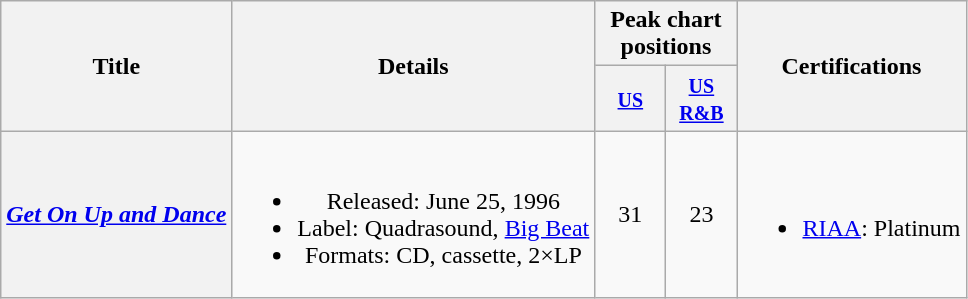<table class="wikitable plainrowheaders" style="text-align:center">
<tr>
<th scope="col" rowspan="2">Title</th>
<th scope="col" rowspan="2">Details</th>
<th scope="col" colspan="2">Peak chart positions</th>
<th scope="col" rowspan="2">Certifications</th>
</tr>
<tr>
<th width="40"><small><a href='#'>US</a></small></th>
<th width="40"><small><a href='#'>US<br>R&B</a></small></th>
</tr>
<tr>
<th scope="row"><em><a href='#'>Get On Up and Dance</a></em></th>
<td><br><ul><li>Released: June 25, 1996</li><li>Label: Quadrasound, <a href='#'>Big Beat</a></li><li>Formats: CD, cassette, 2×LP</li></ul></td>
<td>31</td>
<td>23</td>
<td><br><ul><li><a href='#'>RIAA</a>: Platinum</li></ul></td>
</tr>
</table>
